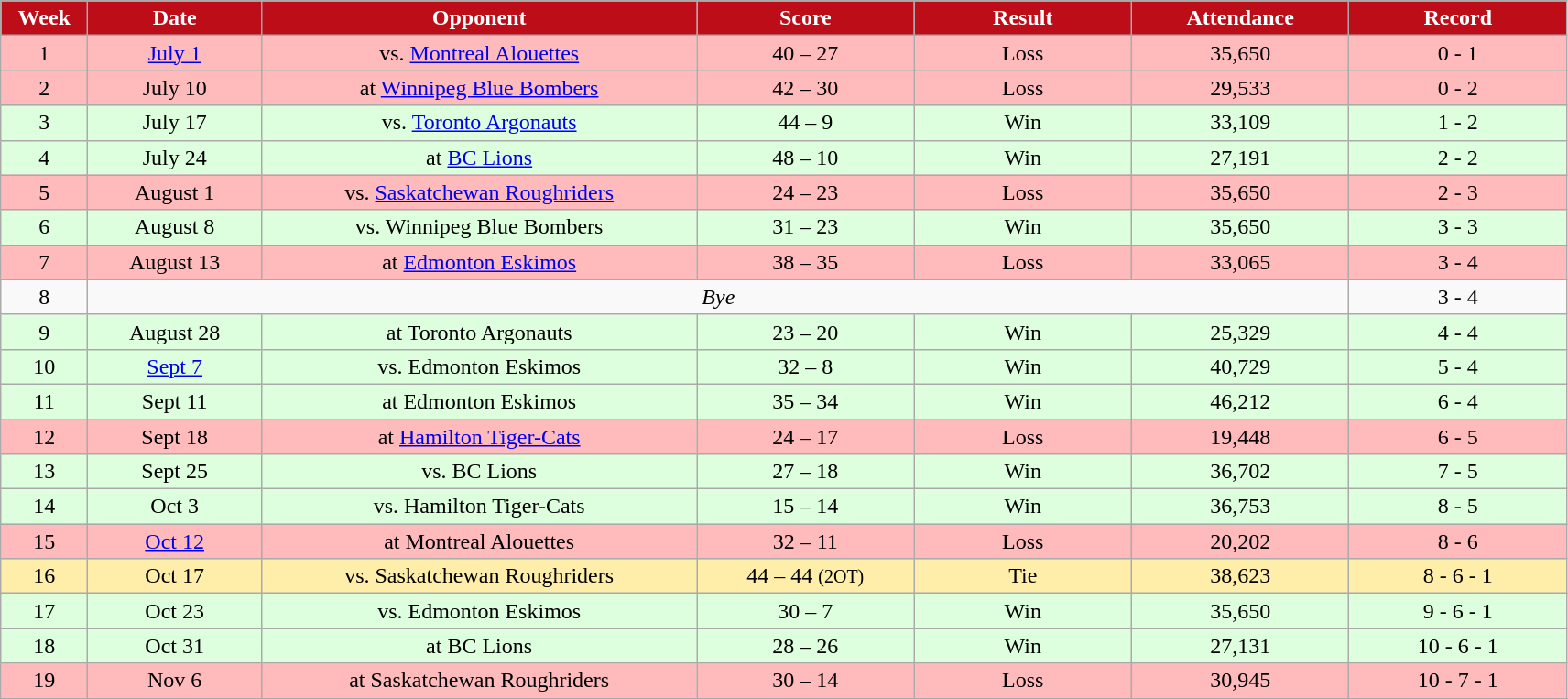<table class="wikitable sortable">
<tr>
<th style="background:#bd0d18;color:#FFFFFF;"  width="4%">Week</th>
<th style="background:#bd0d18;color:#FFFFFF;"  width="8%">Date</th>
<th style="background:#bd0d18;color:#FFFFFF;"  width="20%">Opponent</th>
<th style="background:#bd0d18;color:#FFFFFF;"  width="10%">Score</th>
<th style="background:#bd0d18;color:#FFFFFF;"  width="10%">Result</th>
<th style="background:#bd0d18;color:#FFFFFF;"  width="10%">Attendance</th>
<th style="background:#bd0d18;color:#FFFFFF;"  width="10%">Record</th>
</tr>
<tr align="center" bgcolor="#ffbbbb">
<td>1</td>
<td><a href='#'>July 1</a></td>
<td>vs. <a href='#'>Montreal Alouettes</a></td>
<td>40 – 27</td>
<td>Loss</td>
<td>35,650</td>
<td>0 - 1</td>
</tr>
<tr align="center" bgcolor="#ffbbbb">
<td>2</td>
<td>July 10</td>
<td>at <a href='#'>Winnipeg Blue Bombers</a></td>
<td>42 – 30</td>
<td>Loss</td>
<td>29,533</td>
<td>0 - 2</td>
</tr>
<tr align="center" bgcolor="#ddffdd">
<td>3</td>
<td>July 17</td>
<td>vs. <a href='#'>Toronto Argonauts</a></td>
<td>44 – 9</td>
<td>Win</td>
<td>33,109</td>
<td>1 - 2</td>
</tr>
<tr align="center" bgcolor="#ddffdd">
<td>4</td>
<td>July 24</td>
<td>at <a href='#'>BC Lions</a></td>
<td>48 – 10</td>
<td>Win</td>
<td>27,191</td>
<td>2 - 2</td>
</tr>
<tr align="center" bgcolor="#ffbbbb">
<td>5</td>
<td>August 1</td>
<td>vs. <a href='#'>Saskatchewan Roughriders</a></td>
<td>24 – 23</td>
<td>Loss</td>
<td>35,650</td>
<td>2 - 3</td>
</tr>
<tr align="center" bgcolor="#ddffdd">
<td>6</td>
<td>August 8</td>
<td>vs. Winnipeg Blue Bombers</td>
<td>31 – 23</td>
<td>Win</td>
<td>35,650</td>
<td>3 - 3</td>
</tr>
<tr align="center" bgcolor="#ffbbbb">
<td>7</td>
<td>August 13</td>
<td>at <a href='#'>Edmonton Eskimos</a></td>
<td>38 – 35</td>
<td>Loss</td>
<td>33,065</td>
<td>3 - 4</td>
</tr>
<tr align="center">
<td>8</td>
<td colspan=5 align="center"><em>Bye</em></td>
<td>3 - 4</td>
</tr>
<tr align="center" bgcolor="#ddffdd">
<td>9</td>
<td>August 28</td>
<td>at Toronto Argonauts</td>
<td>23 – 20</td>
<td>Win</td>
<td>25,329</td>
<td>4 - 4</td>
</tr>
<tr align="center" bgcolor="#ddffdd">
<td>10</td>
<td><a href='#'>Sept 7</a></td>
<td>vs. Edmonton Eskimos</td>
<td>32 – 8</td>
<td>Win</td>
<td>40,729</td>
<td>5 - 4</td>
</tr>
<tr align="center" bgcolor="#ddffdd">
<td>11</td>
<td>Sept 11</td>
<td>at Edmonton Eskimos</td>
<td>35 – 34</td>
<td>Win</td>
<td>46,212</td>
<td>6 - 4</td>
</tr>
<tr align="center" bgcolor="#ffbbbb">
<td>12</td>
<td>Sept 18</td>
<td>at <a href='#'>Hamilton Tiger-Cats</a></td>
<td>24 – 17</td>
<td>Loss</td>
<td>19,448</td>
<td>6 - 5</td>
</tr>
<tr align="center" bgcolor="#ddffdd">
<td>13</td>
<td>Sept 25</td>
<td>vs. BC Lions</td>
<td>27 – 18</td>
<td>Win</td>
<td>36,702</td>
<td>7 - 5</td>
</tr>
<tr align="center" bgcolor="#ddffdd">
<td>14</td>
<td>Oct 3</td>
<td>vs. Hamilton Tiger-Cats</td>
<td>15 – 14</td>
<td>Win</td>
<td>36,753</td>
<td>8 - 5</td>
</tr>
<tr align="center" bgcolor="#ffbbbb">
<td>15</td>
<td><a href='#'>Oct 12</a></td>
<td>at Montreal Alouettes</td>
<td>32 – 11</td>
<td>Loss</td>
<td>20,202</td>
<td>8 - 6</td>
</tr>
<tr align="center" bgcolor="#ffeeaa">
<td>16</td>
<td>Oct 17</td>
<td>vs. Saskatchewan Roughriders</td>
<td>44 – 44 <small>(2OT)</small></td>
<td>Tie</td>
<td>38,623</td>
<td>8 - 6 - 1</td>
</tr>
<tr align="center" bgcolor="#ddffdd">
<td>17</td>
<td>Oct 23</td>
<td>vs. Edmonton Eskimos</td>
<td>30 – 7</td>
<td>Win</td>
<td>35,650</td>
<td>9 - 6 - 1</td>
</tr>
<tr align="center" bgcolor="#ddffdd">
<td>18</td>
<td>Oct 31</td>
<td>at BC Lions</td>
<td>28 – 26</td>
<td>Win</td>
<td>27,131</td>
<td>10 - 6 - 1</td>
</tr>
<tr align="center" bgcolor="#ffbbbb">
<td>19</td>
<td>Nov 6</td>
<td>at Saskatchewan Roughriders</td>
<td>30 – 14</td>
<td>Loss</td>
<td>30,945</td>
<td>10 - 7 - 1</td>
</tr>
<tr>
</tr>
</table>
